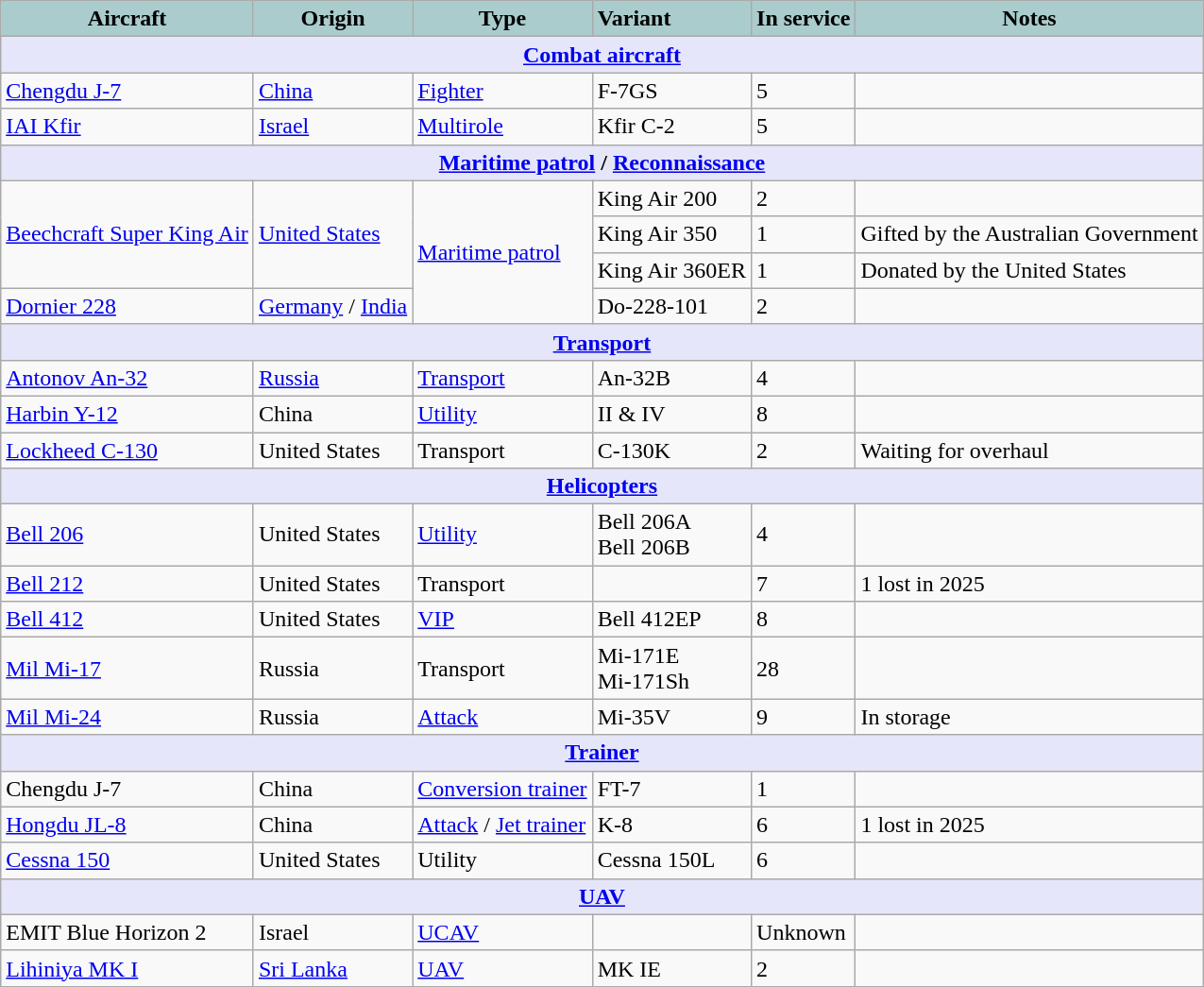<table class="wikitable">
<tr>
<th style="text-align:center; background:#acc;">Aircraft</th>
<th style="text-align: center; background:#acc;">Origin</th>
<th style="text-align:l center; background:#acc;">Type</th>
<th style="text-align:left; background:#acc;">Variant</th>
<th style="text-align:center; background:#acc;">In service</th>
<th style="text-align: center; background:#acc;">Notes</th>
</tr>
<tr>
<th colspan="6" style="align: center; background: lavender;"><a href='#'>Combat aircraft</a></th>
</tr>
<tr>
<td><a href='#'>Chengdu J-7</a></td>
<td><a href='#'>China</a></td>
<td><a href='#'>Fighter</a></td>
<td>F-7GS</td>
<td>5</td>
<td></td>
</tr>
<tr>
<td><a href='#'>IAI Kfir</a></td>
<td><a href='#'>Israel</a></td>
<td><a href='#'>Multirole</a></td>
<td>Kfir C-2</td>
<td>5</td>
<td></td>
</tr>
<tr>
<th colspan="6" style="align: center; background: lavender;"><a href='#'>Maritime patrol</a> / <a href='#'>Reconnaissance</a></th>
</tr>
<tr>
<td rowspan="3"><a href='#'>Beechcraft Super King Air</a></td>
<td rowspan="3"><a href='#'>United States</a></td>
<td rowspan="4"><a href='#'>Maritime patrol</a></td>
<td>King Air 200</td>
<td>2</td>
<td></td>
</tr>
<tr>
<td>King Air 350</td>
<td>1</td>
<td>Gifted by the Australian Government</td>
</tr>
<tr>
<td>King Air 360ER</td>
<td>1</td>
<td>Donated by the United States</td>
</tr>
<tr>
<td><a href='#'>Dornier 228</a></td>
<td><a href='#'>Germany</a> / <a href='#'>India</a></td>
<td>Do-228-101</td>
<td>2</td>
<td></td>
</tr>
<tr>
<th colspan="6" style="align: center; background: lavender;"><a href='#'>Transport</a></th>
</tr>
<tr>
<td><a href='#'>Antonov An-32</a></td>
<td><a href='#'>Russia</a></td>
<td><a href='#'>Transport</a></td>
<td>An-32B</td>
<td>4</td>
<td></td>
</tr>
<tr>
<td><a href='#'>Harbin Y-12</a></td>
<td>China</td>
<td><a href='#'>Utility</a></td>
<td>II & IV</td>
<td>8</td>
<td></td>
</tr>
<tr>
<td><a href='#'>Lockheed C-130</a></td>
<td>United States</td>
<td>Transport</td>
<td>C-130K</td>
<td>2</td>
<td>Waiting for overhaul </td>
</tr>
<tr>
<th colspan="6" style="align: center; background: lavender;"><a href='#'>Helicopters</a></th>
</tr>
<tr>
<td><a href='#'>Bell 206</a></td>
<td>United States</td>
<td><a href='#'>Utility</a></td>
<td>Bell 206A<br>Bell 206B</td>
<td>4</td>
<td></td>
</tr>
<tr>
<td><a href='#'>Bell 212</a></td>
<td>United States</td>
<td>Transport</td>
<td></td>
<td>7</td>
<td>1 lost in 2025</td>
</tr>
<tr>
<td><a href='#'>Bell 412</a></td>
<td>United States</td>
<td><a href='#'>VIP</a></td>
<td>Bell 412EP</td>
<td>8</td>
<td></td>
</tr>
<tr>
<td><a href='#'>Mil Mi-17</a></td>
<td>Russia</td>
<td>Transport</td>
<td>Mi-171E<br>Mi-171Sh</td>
<td>28</td>
<td></td>
</tr>
<tr>
<td><a href='#'>Mil Mi-24</a></td>
<td>Russia</td>
<td><a href='#'>Attack</a></td>
<td>Mi-35V</td>
<td>9</td>
<td>In storage</td>
</tr>
<tr>
<th colspan="6" style="align: center; background: lavender;"><a href='#'>Trainer</a></th>
</tr>
<tr>
<td>Chengdu J-7</td>
<td>China</td>
<td><a href='#'>Conversion trainer</a></td>
<td>FT-7</td>
<td>1</td>
<td></td>
</tr>
<tr>
<td><a href='#'>Hongdu JL-8</a></td>
<td>China</td>
<td><a href='#'>Attack</a> / <a href='#'>Jet trainer</a></td>
<td>K-8</td>
<td>6</td>
<td>1 lost in 2025</td>
</tr>
<tr>
<td><a href='#'>Cessna 150</a></td>
<td>United States</td>
<td>Utility</td>
<td>Cessna 150L</td>
<td>6</td>
<td></td>
</tr>
<tr>
<th colspan="6" style="align: center; background: lavender;"><a href='#'>UAV</a></th>
</tr>
<tr>
<td>EMIT Blue Horizon 2</td>
<td>Israel</td>
<td><a href='#'>UCAV</a></td>
<td></td>
<td>Unknown</td>
<td></td>
</tr>
<tr>
<td><a href='#'>Lihiniya MK I</a></td>
<td><a href='#'>Sri Lanka</a></td>
<td><a href='#'>UAV</a></td>
<td>MK IE</td>
<td>2</td>
<td></td>
</tr>
</table>
